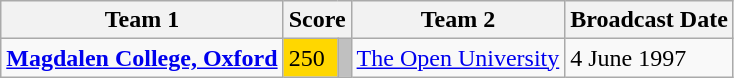<table class="wikitable" border="1">
<tr>
<th>Team 1</th>
<th colspan=2>Score</th>
<th>Team 2</th>
<th>Broadcast Date</th>
</tr>
<tr>
<td><strong><a href='#'>Magdalen College, Oxford</a></strong></td>
<td style="background:gold">250</td>
<td style="background:silver"></td>
<td><a href='#'>The Open University</a></td>
<td>4 June 1997</td>
</tr>
</table>
